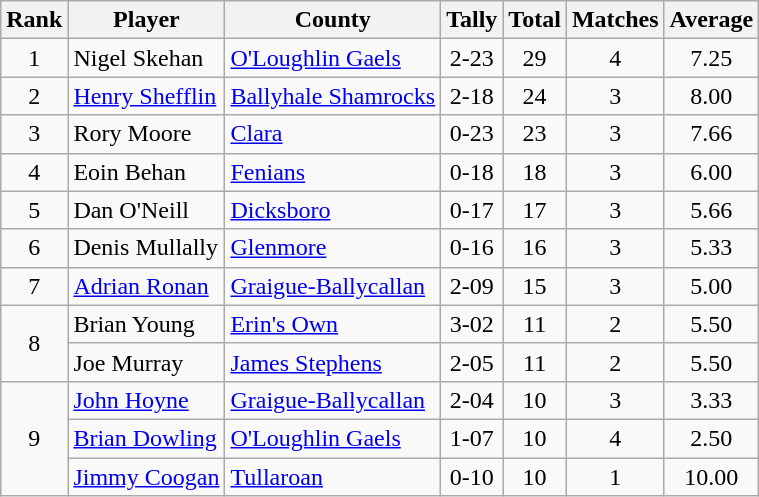<table class="wikitable">
<tr>
<th>Rank</th>
<th>Player</th>
<th>County</th>
<th>Tally</th>
<th>Total</th>
<th>Matches</th>
<th>Average</th>
</tr>
<tr>
<td rowspan=1 align=center>1</td>
<td>Nigel Skehan</td>
<td><a href='#'>O'Loughlin Gaels</a></td>
<td align=center>2-23</td>
<td align=center>29</td>
<td align=center>4</td>
<td align=center>7.25</td>
</tr>
<tr>
<td rowspan=1 align=center>2</td>
<td><a href='#'>Henry Shefflin</a></td>
<td><a href='#'>Ballyhale Shamrocks</a></td>
<td align=center>2-18</td>
<td align=center>24</td>
<td align=center>3</td>
<td align=center>8.00</td>
</tr>
<tr>
<td rowspan=1 align=center>3</td>
<td>Rory Moore</td>
<td><a href='#'>Clara</a></td>
<td align=center>0-23</td>
<td align=center>23</td>
<td align=center>3</td>
<td align=center>7.66</td>
</tr>
<tr>
<td rowspan=1 align=center>4</td>
<td>Eoin Behan</td>
<td><a href='#'>Fenians</a></td>
<td align=center>0-18</td>
<td align=center>18</td>
<td align=center>3</td>
<td align=center>6.00</td>
</tr>
<tr>
<td rowspan=1 align=center>5</td>
<td>Dan O'Neill</td>
<td><a href='#'>Dicksboro</a></td>
<td align=center>0-17</td>
<td align=center>17</td>
<td align=center>3</td>
<td align=center>5.66</td>
</tr>
<tr>
<td rowspan=1 align=center>6</td>
<td>Denis Mullally</td>
<td><a href='#'>Glenmore</a></td>
<td align=center>0-16</td>
<td align=center>16</td>
<td align=center>3</td>
<td align=center>5.33</td>
</tr>
<tr>
<td rowspan=1 align=center>7</td>
<td><a href='#'>Adrian Ronan</a></td>
<td><a href='#'>Graigue-Ballycallan</a></td>
<td align=center>2-09</td>
<td align=center>15</td>
<td align=center>3</td>
<td align=center>5.00</td>
</tr>
<tr>
<td rowspan=2 align=center>8</td>
<td>Brian Young</td>
<td><a href='#'>Erin's Own</a></td>
<td align=center>3-02</td>
<td align=center>11</td>
<td align=center>2</td>
<td align=center>5.50</td>
</tr>
<tr>
<td>Joe Murray</td>
<td><a href='#'>James Stephens</a></td>
<td align=center>2-05</td>
<td align=center>11</td>
<td align=center>2</td>
<td align=center>5.50</td>
</tr>
<tr>
<td rowspan=3 align=center>9</td>
<td><a href='#'>John Hoyne</a></td>
<td><a href='#'>Graigue-Ballycallan</a></td>
<td align=center>2-04</td>
<td align=center>10</td>
<td align=center>3</td>
<td align=center>3.33</td>
</tr>
<tr>
<td><a href='#'>Brian Dowling</a></td>
<td><a href='#'>O'Loughlin Gaels</a></td>
<td align=center>1-07</td>
<td align=center>10</td>
<td align=center>4</td>
<td align=center>2.50</td>
</tr>
<tr>
<td><a href='#'>Jimmy Coogan</a></td>
<td><a href='#'>Tullaroan</a></td>
<td align=center>0-10</td>
<td align=center>10</td>
<td align=center>1</td>
<td align=center>10.00</td>
</tr>
</table>
